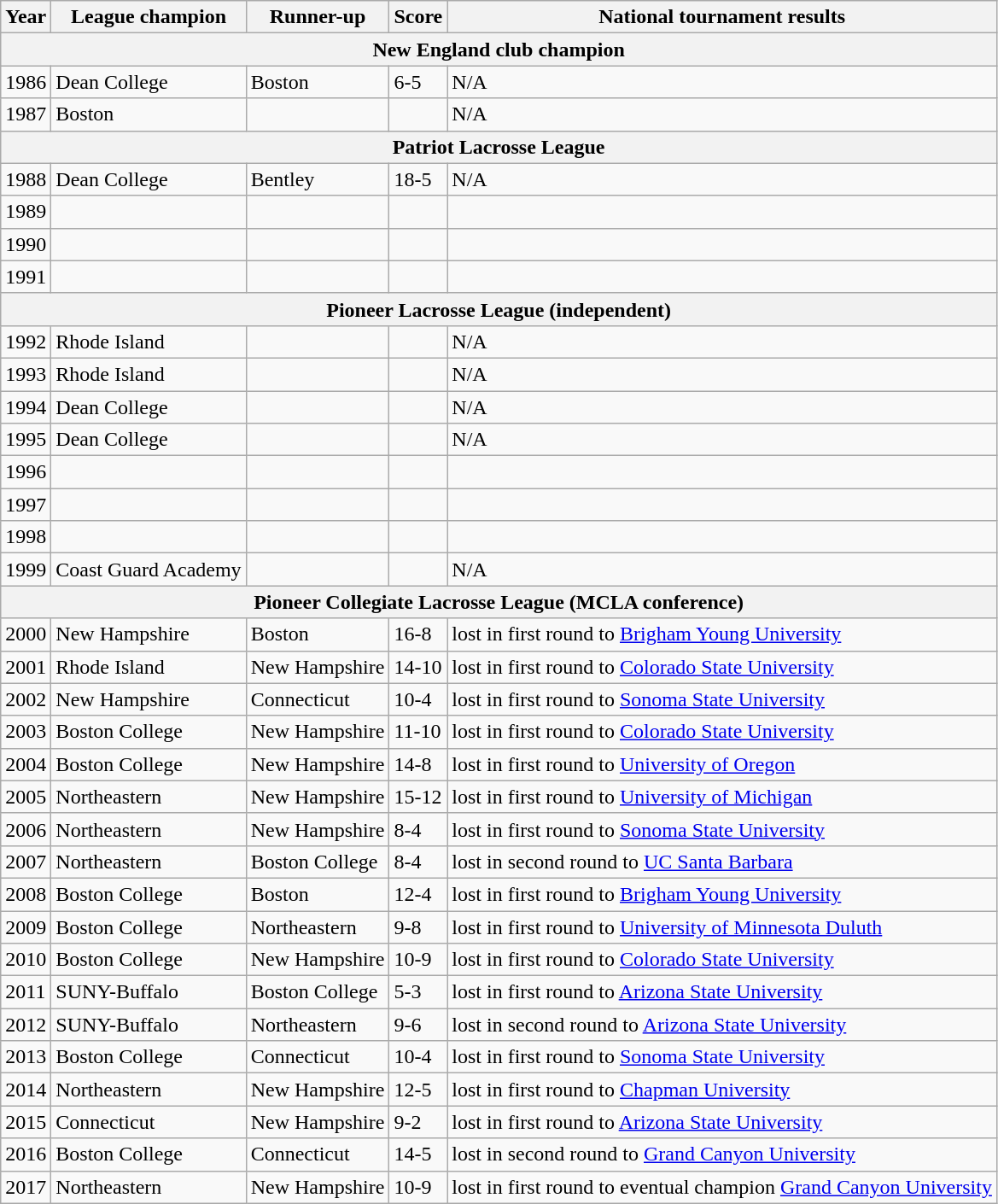<table class="wikitable">
<tr>
<th>Year</th>
<th>League champion</th>
<th>Runner-up</th>
<th>Score</th>
<th>National tournament results</th>
</tr>
<tr>
<th colspan="5">New England club champion</th>
</tr>
<tr>
<td>1986</td>
<td>Dean College</td>
<td>Boston</td>
<td>6-5</td>
<td>N/A</td>
</tr>
<tr>
<td>1987</td>
<td>Boston</td>
<td></td>
<td></td>
<td>N/A</td>
</tr>
<tr>
<th colspan="5">Patriot Lacrosse League</th>
</tr>
<tr>
<td>1988</td>
<td>Dean College</td>
<td>Bentley</td>
<td>18-5</td>
<td>N/A</td>
</tr>
<tr>
<td>1989</td>
<td></td>
<td></td>
<td></td>
<td></td>
</tr>
<tr>
<td>1990</td>
<td></td>
<td></td>
<td></td>
<td></td>
</tr>
<tr>
<td>1991</td>
<td></td>
<td></td>
<td></td>
<td></td>
</tr>
<tr>
<th colspan="5">Pioneer Lacrosse League (independent)</th>
</tr>
<tr>
<td>1992</td>
<td>Rhode Island</td>
<td></td>
<td></td>
<td>N/A</td>
</tr>
<tr>
<td>1993</td>
<td>Rhode Island</td>
<td></td>
<td></td>
<td>N/A</td>
</tr>
<tr>
<td>1994</td>
<td>Dean College</td>
<td></td>
<td></td>
<td>N/A</td>
</tr>
<tr>
<td>1995</td>
<td>Dean College</td>
<td></td>
<td></td>
<td>N/A</td>
</tr>
<tr>
<td>1996</td>
<td></td>
<td></td>
<td></td>
<td></td>
</tr>
<tr>
<td>1997</td>
<td></td>
<td></td>
<td></td>
<td></td>
</tr>
<tr>
<td>1998</td>
<td></td>
<td></td>
<td></td>
<td></td>
</tr>
<tr>
<td>1999</td>
<td>Coast Guard Academy</td>
<td></td>
<td></td>
<td>N/A</td>
</tr>
<tr>
<th colspan="5">Pioneer Collegiate Lacrosse League (MCLA conference)</th>
</tr>
<tr>
<td>2000</td>
<td>New Hampshire</td>
<td>Boston</td>
<td>16-8</td>
<td>lost in first round to <a href='#'>Brigham Young University</a></td>
</tr>
<tr>
<td>2001</td>
<td>Rhode Island</td>
<td>New Hampshire</td>
<td>14-10</td>
<td>lost in first round to <a href='#'>Colorado State University</a></td>
</tr>
<tr>
<td>2002</td>
<td>New Hampshire</td>
<td>Connecticut</td>
<td>10-4</td>
<td>lost in first round to <a href='#'>Sonoma State University</a></td>
</tr>
<tr>
<td>2003</td>
<td>Boston College</td>
<td>New Hampshire</td>
<td>11-10</td>
<td>lost in first round to <a href='#'>Colorado State University</a></td>
</tr>
<tr>
<td>2004</td>
<td>Boston College</td>
<td>New Hampshire</td>
<td>14-8</td>
<td>lost in first round to <a href='#'>University of Oregon</a></td>
</tr>
<tr>
<td>2005</td>
<td>Northeastern</td>
<td>New Hampshire</td>
<td>15-12</td>
<td>lost in first round to <a href='#'>University of Michigan</a></td>
</tr>
<tr>
<td>2006</td>
<td>Northeastern</td>
<td>New Hampshire</td>
<td>8-4</td>
<td>lost in first round to <a href='#'>Sonoma State University</a></td>
</tr>
<tr>
<td>2007</td>
<td>Northeastern</td>
<td>Boston College</td>
<td>8-4</td>
<td>lost in second round to <a href='#'>UC Santa Barbara</a></td>
</tr>
<tr>
<td>2008</td>
<td>Boston College</td>
<td>Boston</td>
<td>12-4</td>
<td>lost in first round to <a href='#'>Brigham Young University</a></td>
</tr>
<tr>
<td>2009</td>
<td>Boston College</td>
<td>Northeastern</td>
<td>9-8</td>
<td>lost in first round to <a href='#'>University of Minnesota Duluth</a></td>
</tr>
<tr>
<td>2010</td>
<td>Boston College</td>
<td>New Hampshire</td>
<td>10-9</td>
<td>lost in first round to <a href='#'>Colorado State University</a></td>
</tr>
<tr>
<td>2011</td>
<td>SUNY-Buffalo</td>
<td>Boston College</td>
<td>5-3</td>
<td>lost in first round to <a href='#'>Arizona State University</a></td>
</tr>
<tr>
<td>2012</td>
<td>SUNY-Buffalo</td>
<td>Northeastern</td>
<td>9-6</td>
<td>lost in second round to <a href='#'>Arizona State University</a></td>
</tr>
<tr>
<td>2013</td>
<td>Boston College</td>
<td>Connecticut</td>
<td>10-4</td>
<td>lost in first round to <a href='#'>Sonoma State University</a></td>
</tr>
<tr>
<td>2014</td>
<td>Northeastern</td>
<td>New Hampshire</td>
<td>12-5</td>
<td>lost in first round to <a href='#'>Chapman University</a></td>
</tr>
<tr>
<td>2015</td>
<td>Connecticut</td>
<td>New Hampshire</td>
<td>9-2</td>
<td>lost in first round to <a href='#'>Arizona State University</a></td>
</tr>
<tr>
<td>2016</td>
<td>Boston College</td>
<td>Connecticut</td>
<td>14-5</td>
<td>lost in second round to <a href='#'>Grand Canyon University</a></td>
</tr>
<tr>
<td>2017</td>
<td>Northeastern</td>
<td>New Hampshire</td>
<td>10-9</td>
<td>lost in first round to eventual champion <a href='#'>Grand Canyon University</a></td>
</tr>
</table>
